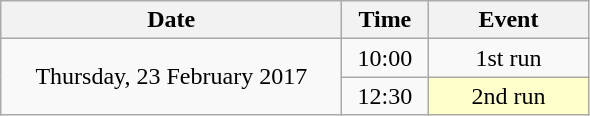<table class = "wikitable" style="text-align:center;">
<tr>
<th width=220>Date</th>
<th width=50>Time</th>
<th width=100>Event</th>
</tr>
<tr>
<td rowspan=2>Thursday, 23 February 2017</td>
<td>10:00</td>
<td>1st run</td>
</tr>
<tr>
<td>12:30</td>
<td bgcolor=ffffcc>2nd run</td>
</tr>
</table>
